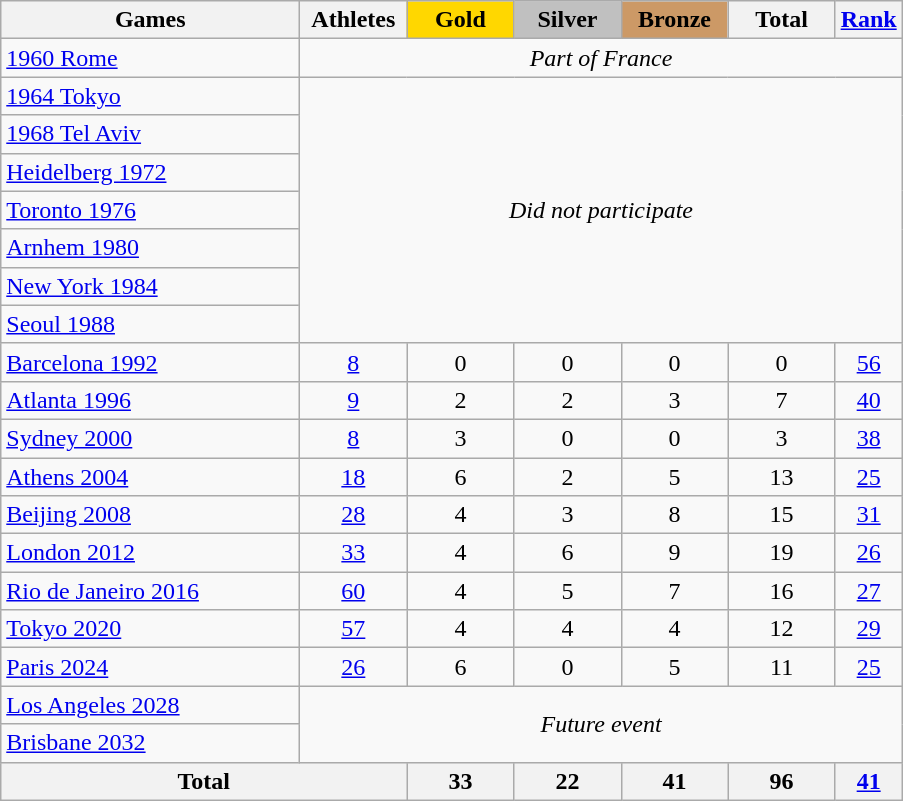<table class="wikitable" style="text-align:center; font-size:100%;">
<tr>
<th style="width:12em;">Games</th>
<th style="width:4em;">Athletes</th>
<th style="width:4em; background:gold;">Gold</th>
<th style="width:4em; background:silver;">Silver</th>
<th style="width:4em; background:#cc9966;">Bronze</th>
<th style="width:4em;">Total</th>
<th style="width:2em;"><a href='#'>Rank</a></th>
</tr>
<tr>
<td align=left> <a href='#'>1960 Rome</a></td>
<td colspan=6><em>Part of France</em></td>
</tr>
<tr>
<td align=left> <a href='#'>1964 Tokyo</a></td>
<td colspan=6 rowspan=7><em>Did not participate</em></td>
</tr>
<tr>
<td align=left> <a href='#'>1968 Tel Aviv</a></td>
</tr>
<tr>
<td align=left> <a href='#'>Heidelberg 1972</a></td>
</tr>
<tr>
<td align=left> <a href='#'>Toronto 1976</a></td>
</tr>
<tr>
<td align=left> <a href='#'>Arnhem 1980</a></td>
</tr>
<tr>
<td align=left> <a href='#'>New York 1984</a></td>
</tr>
<tr>
<td align=left> <a href='#'>Seoul 1988</a></td>
</tr>
<tr>
<td align=left> <a href='#'>Barcelona 1992</a></td>
<td><a href='#'>8</a></td>
<td>0</td>
<td>0</td>
<td>0</td>
<td>0</td>
<td><a href='#'>56</a></td>
</tr>
<tr>
<td align=left> <a href='#'>Atlanta 1996</a></td>
<td><a href='#'>9</a></td>
<td>2</td>
<td>2</td>
<td>3</td>
<td>7</td>
<td><a href='#'>40</a></td>
</tr>
<tr>
<td align=left> <a href='#'>Sydney 2000</a></td>
<td><a href='#'>8</a></td>
<td>3</td>
<td>0</td>
<td>0</td>
<td>3</td>
<td><a href='#'>38</a></td>
</tr>
<tr>
<td align=left> <a href='#'>Athens 2004</a></td>
<td><a href='#'>18</a></td>
<td>6</td>
<td>2</td>
<td>5</td>
<td>13</td>
<td><a href='#'>25</a></td>
</tr>
<tr>
<td align=left> <a href='#'>Beijing 2008</a></td>
<td><a href='#'>28</a></td>
<td>4</td>
<td>3</td>
<td>8</td>
<td>15</td>
<td><a href='#'>31</a></td>
</tr>
<tr>
<td align=left> <a href='#'>London 2012</a></td>
<td><a href='#'>33</a></td>
<td>4</td>
<td>6</td>
<td>9</td>
<td>19</td>
<td><a href='#'>26</a></td>
</tr>
<tr>
<td align=left> <a href='#'>Rio de Janeiro 2016</a></td>
<td><a href='#'>60</a></td>
<td>4</td>
<td>5</td>
<td>7</td>
<td>16</td>
<td><a href='#'>27</a></td>
</tr>
<tr>
<td align=left> <a href='#'>Tokyo 2020</a></td>
<td><a href='#'>57</a></td>
<td>4</td>
<td>4</td>
<td>4</td>
<td>12</td>
<td><a href='#'>29</a></td>
</tr>
<tr>
<td align=left> <a href='#'>Paris 2024</a></td>
<td><a href='#'>26</a></td>
<td>6</td>
<td>0</td>
<td>5</td>
<td>11</td>
<td><a href='#'>25</a></td>
</tr>
<tr>
<td align=left> <a href='#'>Los Angeles 2028</a></td>
<td colspan=6 rowspan=2><em>Future event</em></td>
</tr>
<tr>
<td align=left> <a href='#'>Brisbane 2032</a></td>
</tr>
<tr>
<th colspan=2>Total</th>
<th>33</th>
<th>22</th>
<th>41</th>
<th>96</th>
<th><a href='#'>41</a></th>
</tr>
</table>
